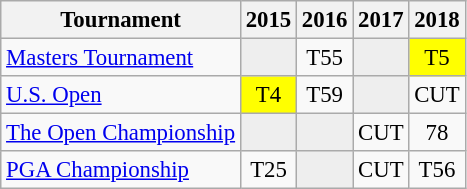<table class="wikitable" style="font-size:95%;text-align:center;">
<tr>
<th>Tournament</th>
<th>2015</th>
<th>2016</th>
<th>2017</th>
<th>2018</th>
</tr>
<tr>
<td align=left><a href='#'>Masters Tournament</a></td>
<td style="background:#eeeeee;"></td>
<td>T55</td>
<td style="background:#eeeeee;"></td>
<td style= "background:yellow;">T5</td>
</tr>
<tr>
<td align=left><a href='#'>U.S. Open</a></td>
<td style="background:yellow;">T4</td>
<td>T59</td>
<td style="background:#eeeeee;"></td>
<td>CUT</td>
</tr>
<tr>
<td align=left><a href='#'>The Open Championship</a></td>
<td style="background:#eeeeee;"></td>
<td style="background:#eeeeee;"></td>
<td>CUT</td>
<td>78</td>
</tr>
<tr>
<td align=left><a href='#'>PGA Championship</a></td>
<td>T25</td>
<td style="background:#eeeeee;"></td>
<td>CUT</td>
<td>T56</td>
</tr>
</table>
